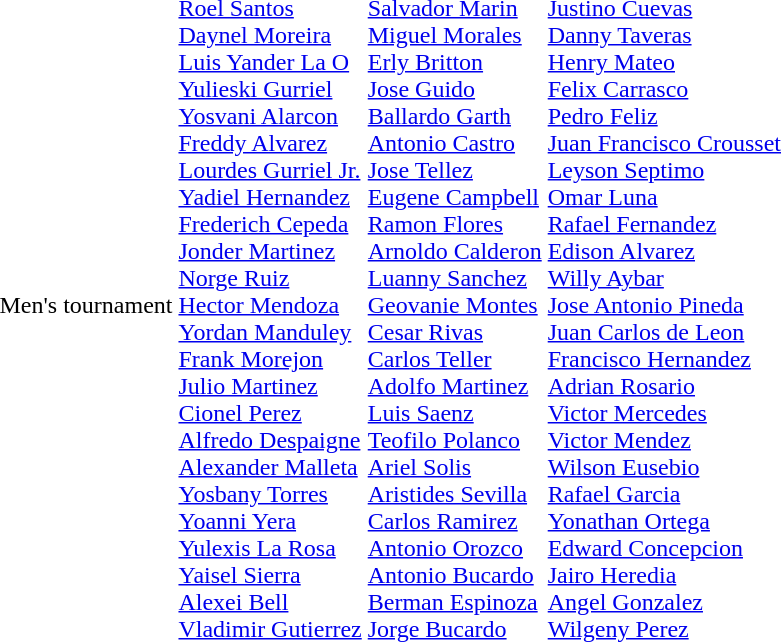<table>
<tr>
<td>Men's tournament</td>
<td><br><a href='#'>Roel Santos</a><br><a href='#'>Daynel Moreira</a><br><a href='#'>Luis Yander La O</a><br><a href='#'>Yulieski Gurriel</a><br><a href='#'>Yosvani Alarcon</a><br><a href='#'>Freddy Alvarez</a><br><a href='#'>Lourdes Gurriel Jr.</a><br><a href='#'>Yadiel Hernandez</a><br><a href='#'>Frederich Cepeda</a><br><a href='#'>Jonder Martinez</a><br><a href='#'>Norge Ruiz</a><br><a href='#'>Hector Mendoza</a><br><a href='#'>Yordan Manduley</a><br><a href='#'>Frank Morejon</a><br><a href='#'>Julio Martinez</a><br><a href='#'>Cionel Perez</a><br><a href='#'>Alfredo Despaigne</a><br><a href='#'>Alexander Malleta</a><br><a href='#'>Yosbany Torres</a><br><a href='#'>Yoanni Yera</a><br><a href='#'>Yulexis La Rosa</a><br><a href='#'>Yaisel Sierra</a><br><a href='#'>Alexei Bell</a><br><a href='#'>Vladimir Gutierrez</a></td>
<td><br><a href='#'>Salvador Marin</a><br><a href='#'>Miguel Morales</a><br><a href='#'>Erly Britton</a><br><a href='#'>Jose Guido</a><br><a href='#'>Ballardo Garth</a><br><a href='#'>Antonio Castro</a><br><a href='#'>Jose Tellez</a><br><a href='#'>Eugene Campbell</a><br><a href='#'>Ramon Flores</a><br><a href='#'>Arnoldo Calderon</a><br><a href='#'>Luanny Sanchez</a><br><a href='#'>Geovanie Montes</a><br><a href='#'>Cesar Rivas</a><br><a href='#'>Carlos Teller</a><br><a href='#'>Adolfo Martinez</a><br><a href='#'>Luis Saenz</a><br><a href='#'>Teofilo Polanco</a><br><a href='#'>Ariel Solis</a><br><a href='#'>Aristides Sevilla</a><br><a href='#'>Carlos Ramirez</a><br><a href='#'>Antonio Orozco</a><br><a href='#'>Antonio Bucardo</a><br><a href='#'>Berman Espinoza</a><br><a href='#'>Jorge Bucardo</a></td>
<td><br><a href='#'>Justino Cuevas</a><br><a href='#'>Danny Taveras</a><br><a href='#'>Henry Mateo</a><br><a href='#'>Felix Carrasco</a><br><a href='#'>Pedro Feliz</a><br><a href='#'>Juan Francisco Crousset</a><br><a href='#'>Leyson Septimo</a><br><a href='#'>Omar Luna</a><br><a href='#'>Rafael Fernandez</a><br><a href='#'>Edison Alvarez</a><br><a href='#'>Willy Aybar</a><br><a href='#'>Jose Antonio Pineda</a><br><a href='#'>Juan Carlos de Leon</a><br><a href='#'>Francisco Hernandez</a><br><a href='#'>Adrian Rosario</a><br><a href='#'>Victor Mercedes</a><br><a href='#'>Victor Mendez</a><br><a href='#'>Wilson Eusebio</a><br><a href='#'>Rafael Garcia</a><br><a href='#'>Yonathan Ortega</a><br><a href='#'>Edward Concepcion</a><br><a href='#'>Jairo Heredia</a><br><a href='#'>Angel Gonzalez</a><br><a href='#'>Wilgeny Perez</a></td>
</tr>
<tr>
</tr>
</table>
